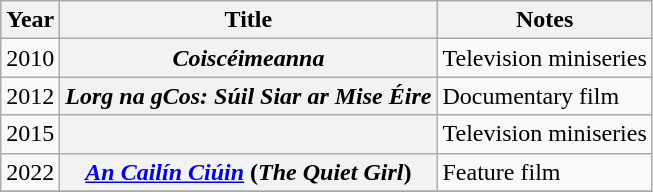<table class="wikitable plainrowheaders sortable">
<tr>
<th scope="col">Year</th>
<th scope="col">Title</th>
<th scope="col" class="unsortable">Notes</th>
</tr>
<tr>
<td style="text-align:center;">2010</td>
<th scope=row><em>Coiscéimeanna</em></th>
<td>Television miniseries</td>
</tr>
<tr>
<td style="text-align:center;">2012</td>
<th scope=row><em>Lorg na gCos: Súil Siar ar Mise Éire</em></th>
<td>Documentary film</td>
</tr>
<tr>
<td style="text-align:center;">2015</td>
<th scope=row><em></em></th>
<td>Television miniseries</td>
</tr>
<tr>
<td style="text-align:center;">2022</td>
<th scope=row><em><a href='#'>An Cailín Ciúin</a></em> (<em>The Quiet Girl</em>)</th>
<td>Feature film</td>
</tr>
<tr>
</tr>
</table>
